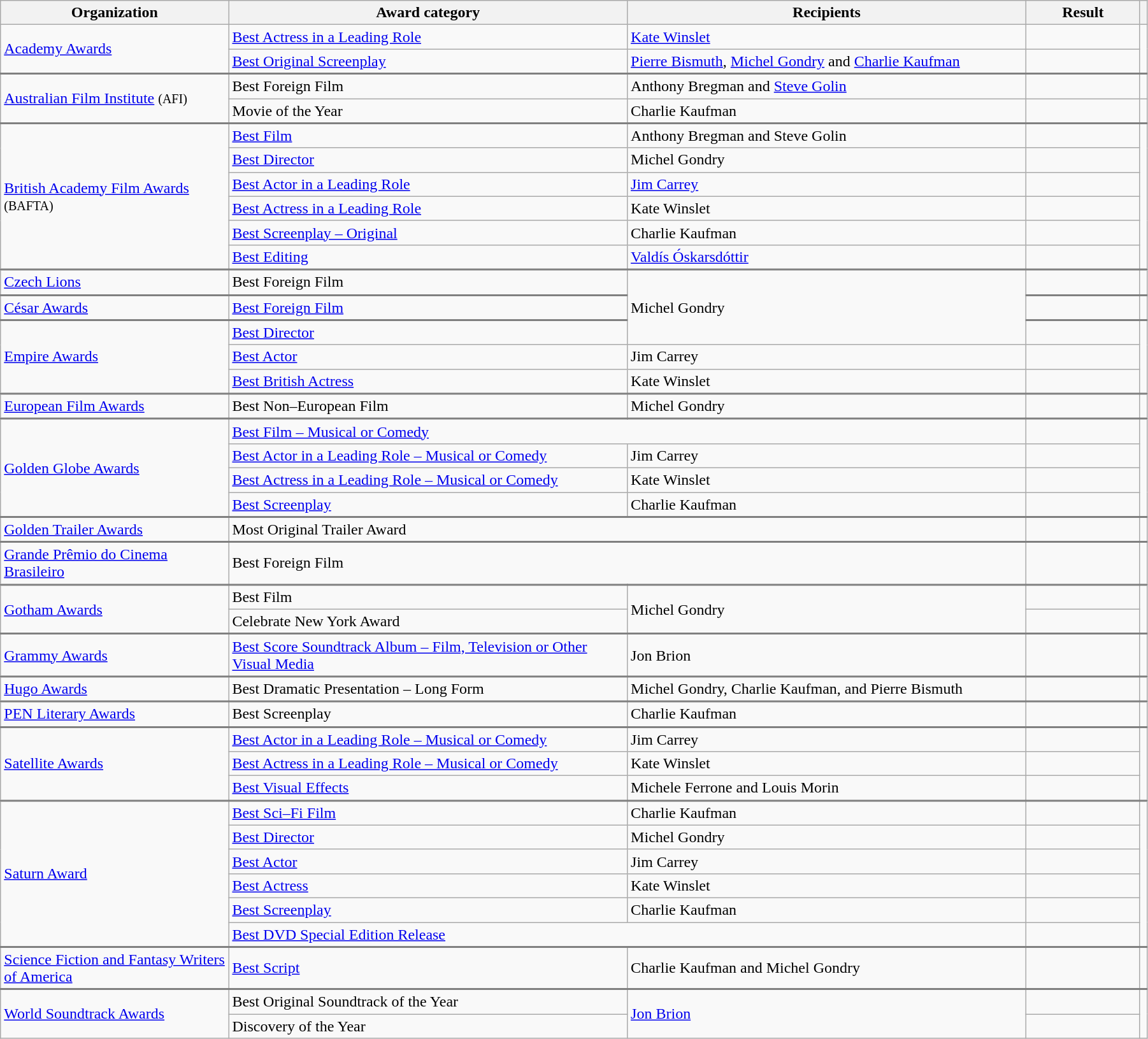<table class="wikitable" width="95%" cellpadding="5">
<tr>
<th width="20%">Organization</th>
<th width="35%">Award category</th>
<th width="35%">Recipients</th>
<th width="10%">Result</th>
<th scope="col" class="unsortable"></th>
</tr>
<tr>
<td rowspan=2><a href='#'>Academy Awards</a></td>
<td><a href='#'>Best Actress in a Leading Role</a></td>
<td><a href='#'>Kate Winslet</a></td>
<td></td>
<td rowspan=2 style="text-align:center;"></td>
</tr>
<tr>
<td><a href='#'>Best Original Screenplay</a></td>
<td><a href='#'>Pierre Bismuth</a>, <a href='#'>Michel Gondry</a> and <a href='#'>Charlie Kaufman</a></td>
<td></td>
</tr>
<tr style="border-top:2px solid gray;">
<td rowspan=2><a href='#'>Australian Film Institute</a> <small>(AFI)</small></td>
<td>Best Foreign Film</td>
<td>Anthony Bregman and <a href='#'>Steve Golin</a></td>
<td></td>
<td rowspan=1 style="text-align:center;"></td>
</tr>
<tr>
<td>Movie of the Year</td>
<td>Charlie Kaufman</td>
<td></td>
<td rowspan=1 style="text-align:center;"></td>
</tr>
<tr style="border-top:2px solid gray;">
<td rowspan=6><a href='#'>British Academy Film Awards</a> <small>(BAFTA)</small></td>
<td><a href='#'>Best Film</a></td>
<td>Anthony Bregman and Steve Golin</td>
<td></td>
<td rowspan=6 style="text-align:center;"><br></td>
</tr>
<tr>
<td><a href='#'>Best Director</a></td>
<td>Michel Gondry</td>
<td></td>
</tr>
<tr>
<td><a href='#'>Best Actor in a Leading Role</a></td>
<td><a href='#'>Jim Carrey</a></td>
<td></td>
</tr>
<tr>
<td><a href='#'>Best Actress in a Leading Role</a></td>
<td>Kate Winslet</td>
<td></td>
</tr>
<tr>
<td><a href='#'>Best Screenplay – Original</a></td>
<td>Charlie Kaufman</td>
<td></td>
</tr>
<tr>
<td><a href='#'>Best Editing</a></td>
<td><a href='#'>Valdís Óskarsdóttir</a></td>
<td></td>
</tr>
<tr style="border-top:2px solid gray;">
<td><a href='#'>Czech Lions</a></td>
<td>Best Foreign Film</td>
<td rowspan="3">Michel Gondry</td>
<td></td>
<td rowspan="1" style="text-align:center;"></td>
</tr>
<tr style="border-top:2px solid gray;">
<td><a href='#'>César Awards</a></td>
<td><a href='#'>Best Foreign Film</a></td>
<td></td>
<td rowspan="1" style="text-align:center;"></td>
</tr>
<tr style="border-top:2px solid gray;">
<td rowspan="3"><a href='#'>Empire Awards</a></td>
<td><a href='#'>Best Director</a></td>
<td></td>
<td rowspan="3" style="text-align:center;"><br><br></td>
</tr>
<tr>
<td><a href='#'>Best Actor</a></td>
<td>Jim Carrey</td>
<td></td>
</tr>
<tr>
<td><a href='#'>Best British Actress</a></td>
<td>Kate Winslet</td>
<td></td>
</tr>
<tr style="border-top:2px solid gray;">
<td><a href='#'>European Film Awards</a></td>
<td>Best Non–European Film</td>
<td>Michel Gondry</td>
<td></td>
<td rowspan=1 style="text-align:center;"></td>
</tr>
<tr style="border-top:2px solid gray;">
<td rowspan=4><a href='#'>Golden Globe Awards</a></td>
<td colspan="2"><a href='#'>Best Film – Musical or Comedy</a></td>
<td></td>
<td rowspan=4 style="text-align:center;"></td>
</tr>
<tr>
<td><a href='#'>Best Actor in a Leading Role – Musical or Comedy</a></td>
<td>Jim Carrey</td>
<td></td>
</tr>
<tr>
<td><a href='#'>Best Actress in a Leading Role – Musical or Comedy</a></td>
<td>Kate Winslet</td>
<td></td>
</tr>
<tr>
<td><a href='#'>Best Screenplay</a></td>
<td>Charlie Kaufman</td>
<td></td>
</tr>
<tr style="border-top:2px solid gray;">
<td><a href='#'>Golden Trailer Awards</a></td>
<td colspan=2>Most Original Trailer Award</td>
<td></td>
<td rowspan=1 style="text-align:center;"></td>
</tr>
<tr style="border-top:2px solid gray;">
<td><a href='#'>Grande Prêmio do Cinema Brasileiro</a></td>
<td colspan=2>Best Foreign Film</td>
<td></td>
<td rowspan=1 style="text-align:center;"></td>
</tr>
<tr style="border-top:2px solid gray;">
<td rowspan=2><a href='#'>Gotham Awards</a></td>
<td>Best Film</td>
<td rowspan="2">Michel Gondry</td>
<td></td>
<td rowspan=2 style="text-align:center;"></td>
</tr>
<tr>
<td>Celebrate New York Award</td>
<td></td>
</tr>
<tr style="border-top:2px solid gray;">
<td><a href='#'>Grammy Awards</a></td>
<td><a href='#'>Best Score Soundtrack Album – Film, Television or Other Visual Media</a></td>
<td>Jon Brion</td>
<td></td>
<td rowspan=1 style="text-align:center;"></td>
</tr>
<tr style="border-top:2px solid gray;">
<td><a href='#'>Hugo Awards</a></td>
<td>Best Dramatic Presentation – Long Form</td>
<td>Michel Gondry, Charlie Kaufman, and Pierre Bismuth</td>
<td></td>
<td rowspan=1 style="text-align:center;"></td>
</tr>
<tr style="border-top:2px solid gray;">
<td><a href='#'>PEN Literary Awards</a></td>
<td>Best Screenplay</td>
<td>Charlie Kaufman</td>
<td></td>
<td rowspan=1 style="text-align:center;"></td>
</tr>
<tr style="border-top:2px solid gray;">
<td rowspan=3><a href='#'>Satellite Awards</a></td>
<td><a href='#'>Best Actor in a Leading Role – Musical or Comedy</a></td>
<td>Jim Carrey</td>
<td></td>
<td rowspan=3 style="text-align:center;"></td>
</tr>
<tr>
<td><a href='#'>Best Actress in a Leading Role – Musical or Comedy</a></td>
<td>Kate Winslet</td>
<td></td>
</tr>
<tr>
<td><a href='#'>Best Visual Effects</a></td>
<td>Michele Ferrone and Louis Morin</td>
<td></td>
</tr>
<tr style="border-top:2px solid gray;">
<td rowspan=6><a href='#'>Saturn Award</a></td>
<td><a href='#'>Best Sci–Fi Film</a></td>
<td>Charlie Kaufman</td>
<td></td>
<td rowspan=6 style="text-align:center;"><br></td>
</tr>
<tr>
<td><a href='#'>Best Director</a></td>
<td>Michel Gondry</td>
<td></td>
</tr>
<tr>
<td><a href='#'>Best Actor</a></td>
<td>Jim Carrey</td>
<td></td>
</tr>
<tr>
<td><a href='#'>Best Actress</a></td>
<td>Kate Winslet</td>
<td></td>
</tr>
<tr>
<td><a href='#'>Best Screenplay</a></td>
<td>Charlie Kaufman</td>
<td></td>
</tr>
<tr>
<td colspan="2"><a href='#'>Best DVD Special Edition Release</a></td>
<td></td>
</tr>
<tr style="border-top:2px solid gray;">
<td><a href='#'>Science Fiction and Fantasy Writers of America</a></td>
<td><a href='#'>Best Script</a></td>
<td>Charlie Kaufman and Michel Gondry</td>
<td></td>
<td rowspan=1 style="text-align:center;"></td>
</tr>
<tr style="border-top:2px solid gray;">
<td rowspan=2><a href='#'>World Soundtrack Awards</a></td>
<td>Best Original Soundtrack of the Year</td>
<td rowspan="2"><a href='#'>Jon Brion</a></td>
<td></td>
<td rowspan=2 style="text-align:center;"><br></td>
</tr>
<tr>
<td>Discovery of the Year</td>
<td></td>
</tr>
</table>
